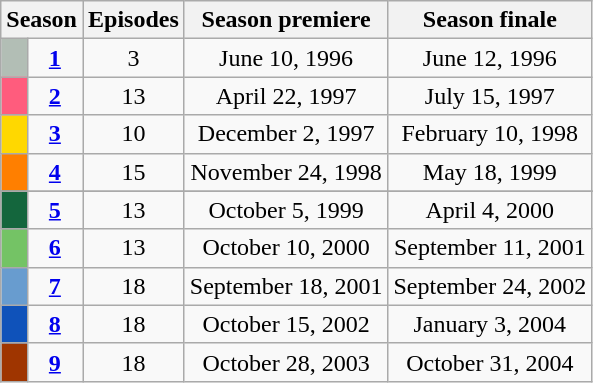<table class="wikitable">
<tr>
<th colspan="2">Season</th>
<th>Episodes</th>
<th>Season premiere</th>
<th>Season finale</th>
</tr>
<tr>
<td bgcolor=#B2BEB5 height="5px"></td>
<td align="center"><strong><a href='#'>1</a></strong></td>
<td align="center">3</td>
<td align="center">June 10, 1996</td>
<td align="center">June 12, 1996</td>
</tr>
<tr>
<td bgcolor=#FF5C7D height="5px"></td>
<td align="center"><strong><a href='#'>2</a></strong></td>
<td align="center">13</td>
<td align="center">April 22, 1997</td>
<td align="center">July 15, 1997</td>
</tr>
<tr>
<td bgcolor=#FFD800 height="5px"></td>
<td align="center"><strong><a href='#'>3</a></strong></td>
<td align="center">10</td>
<td align="center">December 2, 1997</td>
<td align="center">February 10, 1998</td>
</tr>
<tr>
<td bgcolor=#FF7F00 height="5px"></td>
<td align="center"><strong><a href='#'>4</a></strong></td>
<td align="center">15</td>
<td align="center">November 24, 1998</td>
<td align="center">May 18, 1999</td>
</tr>
<tr>
</tr>
<tr>
<td bgcolor="#14663D" height="10px"></td>
<td align="center"><strong><a href='#'>5</a></strong></td>
<td align="center">13</td>
<td align="center">October 5, 1999</td>
<td align="center">April 4, 2000</td>
</tr>
<tr>
<td bgcolor="#74C365" height="10px"></td>
<td align="center"><strong><a href='#'>6</a></strong></td>
<td align="center">13</td>
<td align="center">October 10, 2000</td>
<td align="center">September 11, 2001</td>
</tr>
<tr>
<td bgcolor="#689CCF" height="10px"></td>
<td align="center"><strong><a href='#'>7</a></strong></td>
<td align="center">18</td>
<td align="center">September 18, 2001</td>
<td align="center">September 24, 2002</td>
</tr>
<tr>
<td bgcolor="#0F52BA" height="10px"></td>
<td align="center"><strong><a href='#'>8</a></strong></td>
<td align="center">18</td>
<td align="center">October 15, 2002</td>
<td align="center">January 3, 2004</td>
</tr>
<tr>
<td bgcolor="#9F3500" height="10px"></td>
<td align="center"><strong><a href='#'>9</a></strong></td>
<td align="center">18</td>
<td align="center">October 28, 2003</td>
<td align="center">October 31, 2004</td>
</tr>
</table>
